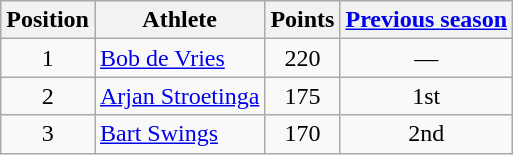<table class="wikitable">
<tr>
<th><strong>Position</strong></th>
<th><strong>Athlete</strong></th>
<th><strong>Points</strong></th>
<th><strong><a href='#'>Previous season</a></strong></th>
</tr>
<tr align="center">
<td>1</td>
<td align="left"> <a href='#'>Bob de Vries</a></td>
<td>220</td>
<td>—</td>
</tr>
<tr align="center">
<td>2</td>
<td align="left"> <a href='#'>Arjan Stroetinga</a></td>
<td>175</td>
<td>1st</td>
</tr>
<tr align="center">
<td>3</td>
<td align="left"> <a href='#'>Bart Swings</a></td>
<td>170</td>
<td>2nd</td>
</tr>
</table>
